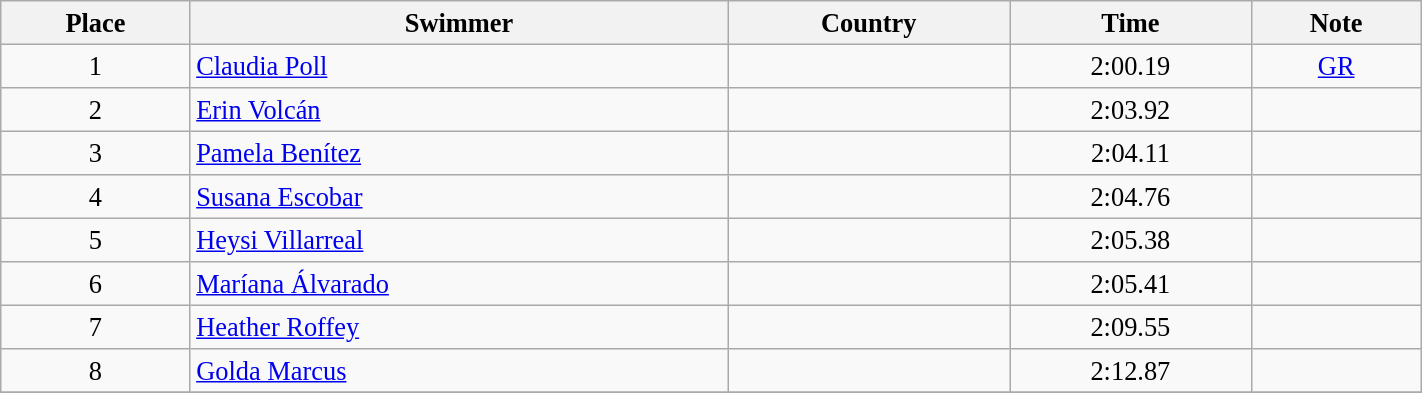<table class="wikitable" style=" text-align:center; font-size:110%;" width="75%">
<tr>
<th>Place</th>
<th>Swimmer</th>
<th>Country</th>
<th>Time</th>
<th>Note</th>
</tr>
<tr>
<td>1</td>
<td align=left><a href='#'>Claudia Poll</a></td>
<td align=left></td>
<td>2:00.19</td>
<td><a href='#'>GR</a></td>
</tr>
<tr>
<td>2</td>
<td align=left><a href='#'>Erin Volcán</a></td>
<td align=left></td>
<td>2:03.92</td>
<td></td>
</tr>
<tr>
<td>3</td>
<td align=left><a href='#'>Pamela Benítez</a></td>
<td align=left></td>
<td>2:04.11</td>
<td></td>
</tr>
<tr>
<td>4</td>
<td align=left><a href='#'>Susana Escobar</a></td>
<td align=left></td>
<td>2:04.76</td>
<td></td>
</tr>
<tr>
<td>5</td>
<td align=left><a href='#'>Heysi Villarreal</a></td>
<td align=left></td>
<td>2:05.38</td>
<td></td>
</tr>
<tr>
<td>6</td>
<td align=left><a href='#'>Maríana Álvarado</a></td>
<td align=left></td>
<td>2:05.41</td>
<td></td>
</tr>
<tr>
<td>7</td>
<td align=left><a href='#'>Heather Roffey</a></td>
<td align=left></td>
<td>2:09.55</td>
<td></td>
</tr>
<tr>
<td>8</td>
<td align=left><a href='#'>Golda Marcus</a></td>
<td align=left></td>
<td>2:12.87</td>
<td></td>
</tr>
<tr>
</tr>
</table>
